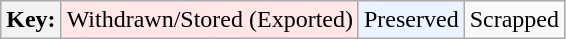<table class="wikitable">
<tr>
<th>Key:</th>
<td bgcolor=#fee7e6>Withdrawn/Stored (Exported)</td>
<td bgcolor=#eaf3ff>Preserved</td>
<td>Scrapped</td>
</tr>
</table>
